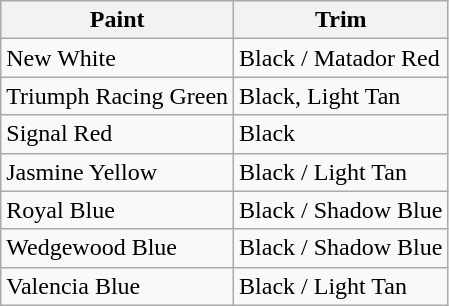<table class="wikitable">
<tr>
<th>Paint</th>
<th>Trim</th>
</tr>
<tr>
<td>New White</td>
<td>Black / Matador Red</td>
</tr>
<tr>
<td>Triumph Racing Green</td>
<td>Black, Light Tan</td>
</tr>
<tr>
<td>Signal Red</td>
<td>Black</td>
</tr>
<tr>
<td>Jasmine Yellow</td>
<td>Black / Light Tan</td>
</tr>
<tr>
<td>Royal Blue</td>
<td>Black / Shadow Blue</td>
</tr>
<tr>
<td>Wedgewood Blue</td>
<td>Black / Shadow Blue</td>
</tr>
<tr>
<td>Valencia Blue</td>
<td>Black / Light Tan</td>
</tr>
</table>
